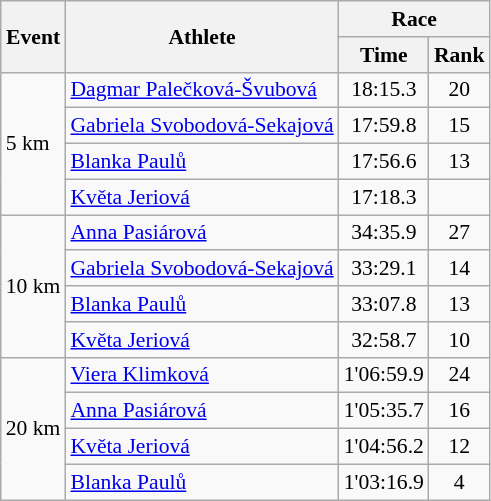<table class="wikitable" border="1" style="font-size:90%">
<tr>
<th rowspan=2>Event</th>
<th rowspan=2>Athlete</th>
<th colspan=2>Race</th>
</tr>
<tr>
<th>Time</th>
<th>Rank</th>
</tr>
<tr>
<td rowspan=4>5 km</td>
<td><a href='#'>Dagmar Palečková-Švubová</a></td>
<td align=center>18:15.3</td>
<td align=center>20</td>
</tr>
<tr>
<td><a href='#'>Gabriela Svobodová-Sekajová</a></td>
<td align=center>17:59.8</td>
<td align=center>15</td>
</tr>
<tr>
<td><a href='#'>Blanka Paulů</a></td>
<td align=center>17:56.6</td>
<td align=center>13</td>
</tr>
<tr>
<td><a href='#'>Květa Jeriová</a></td>
<td align=center>17:18.3</td>
<td align=center></td>
</tr>
<tr>
<td rowspan=4>10 km</td>
<td><a href='#'>Anna Pasiárová</a></td>
<td align=center>34:35.9</td>
<td align=center>27</td>
</tr>
<tr>
<td><a href='#'>Gabriela Svobodová-Sekajová</a></td>
<td align=center>33:29.1</td>
<td align=center>14</td>
</tr>
<tr>
<td><a href='#'>Blanka Paulů</a></td>
<td align=center>33:07.8</td>
<td align=center>13</td>
</tr>
<tr>
<td><a href='#'>Květa Jeriová</a></td>
<td align=center>32:58.7</td>
<td align=center>10</td>
</tr>
<tr>
<td rowspan=4>20 km</td>
<td><a href='#'>Viera Klimková</a></td>
<td align=center>1'06:59.9</td>
<td align=center>24</td>
</tr>
<tr>
<td><a href='#'>Anna Pasiárová</a></td>
<td align=center>1'05:35.7</td>
<td align=center>16</td>
</tr>
<tr>
<td><a href='#'>Květa Jeriová</a></td>
<td align=center>1'04:56.2</td>
<td align=center>12</td>
</tr>
<tr>
<td><a href='#'>Blanka Paulů</a></td>
<td align=center>1'03:16.9</td>
<td align=center>4</td>
</tr>
</table>
